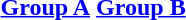<table>
<tr valign=top>
<th align="center"><a href='#'>Group A</a></th>
<th align="center"><a href='#'>Group B</a></th>
</tr>
<tr valign=top>
<td></td>
<td></td>
</tr>
</table>
